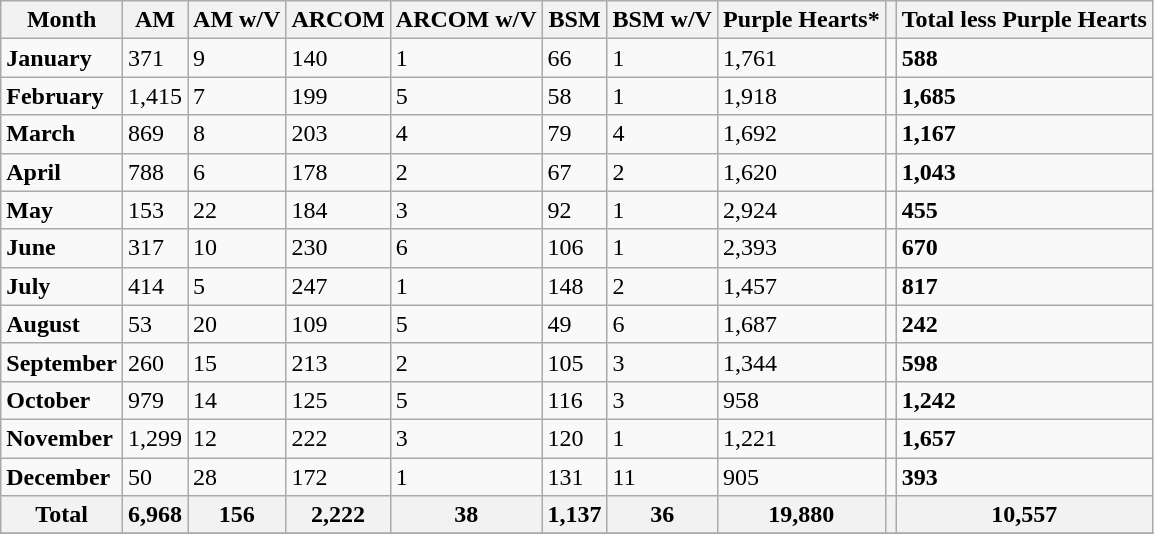<table class="wikitable">
<tr>
<th>Month</th>
<th>AM</th>
<th>AM w/V</th>
<th>ARCOM</th>
<th>ARCOM w/V</th>
<th>BSM</th>
<th>BSM w/V</th>
<th>Purple Hearts*</th>
<th></th>
<th>Total less Purple Hearts</th>
</tr>
<tr>
<td><strong>January</strong></td>
<td>371</td>
<td>9</td>
<td>140</td>
<td>1</td>
<td>66</td>
<td>1</td>
<td>1,761</td>
<td></td>
<td><strong>588</strong></td>
</tr>
<tr>
<td><strong>February</strong></td>
<td>1,415</td>
<td>7</td>
<td>199</td>
<td>5</td>
<td>58</td>
<td>1</td>
<td>1,918</td>
<td></td>
<td><strong>1,685</strong></td>
</tr>
<tr>
<td><strong>March</strong></td>
<td>869</td>
<td>8</td>
<td>203</td>
<td>4</td>
<td>79</td>
<td>4</td>
<td>1,692</td>
<td></td>
<td><strong>1,167</strong></td>
</tr>
<tr>
<td><strong>April</strong></td>
<td>788</td>
<td>6</td>
<td>178</td>
<td>2</td>
<td>67</td>
<td>2</td>
<td>1,620</td>
<td></td>
<td><strong>1,043</strong></td>
</tr>
<tr>
<td><strong>May</strong></td>
<td>153</td>
<td>22</td>
<td>184</td>
<td>3</td>
<td>92</td>
<td>1</td>
<td>2,924</td>
<td></td>
<td><strong>455</strong></td>
</tr>
<tr>
<td><strong>June</strong></td>
<td>317</td>
<td>10</td>
<td>230</td>
<td>6</td>
<td>106</td>
<td>1</td>
<td>2,393</td>
<td></td>
<td><strong>670</strong></td>
</tr>
<tr>
<td><strong>July</strong></td>
<td>414</td>
<td>5</td>
<td>247</td>
<td>1</td>
<td>148</td>
<td>2</td>
<td>1,457</td>
<td></td>
<td><strong>817</strong></td>
</tr>
<tr>
<td><strong>August</strong></td>
<td>53</td>
<td>20</td>
<td>109</td>
<td>5</td>
<td>49</td>
<td>6</td>
<td>1,687</td>
<td></td>
<td><strong>242</strong></td>
</tr>
<tr>
<td><strong>September</strong></td>
<td>260</td>
<td>15</td>
<td>213</td>
<td>2</td>
<td>105</td>
<td>3</td>
<td>1,344</td>
<td></td>
<td><strong>598</strong></td>
</tr>
<tr>
<td><strong>October</strong></td>
<td>979</td>
<td>14</td>
<td>125</td>
<td>5</td>
<td>116</td>
<td>3</td>
<td>958</td>
<td></td>
<td><strong>1,242</strong></td>
</tr>
<tr>
<td><strong>November</strong></td>
<td>1,299</td>
<td>12</td>
<td>222</td>
<td>3</td>
<td>120</td>
<td>1</td>
<td>1,221</td>
<td></td>
<td><strong>1,657</strong></td>
</tr>
<tr>
<td><strong>December</strong></td>
<td>50</td>
<td>28</td>
<td>172</td>
<td>1</td>
<td>131</td>
<td>11</td>
<td>905</td>
<td></td>
<td><strong>393</strong></td>
</tr>
<tr>
<th>Total</th>
<th>6,968</th>
<th>156</th>
<th>2,222</th>
<th>38</th>
<th>1,137</th>
<th>36</th>
<th>19,880</th>
<th></th>
<th>10,557</th>
</tr>
<tr>
</tr>
</table>
